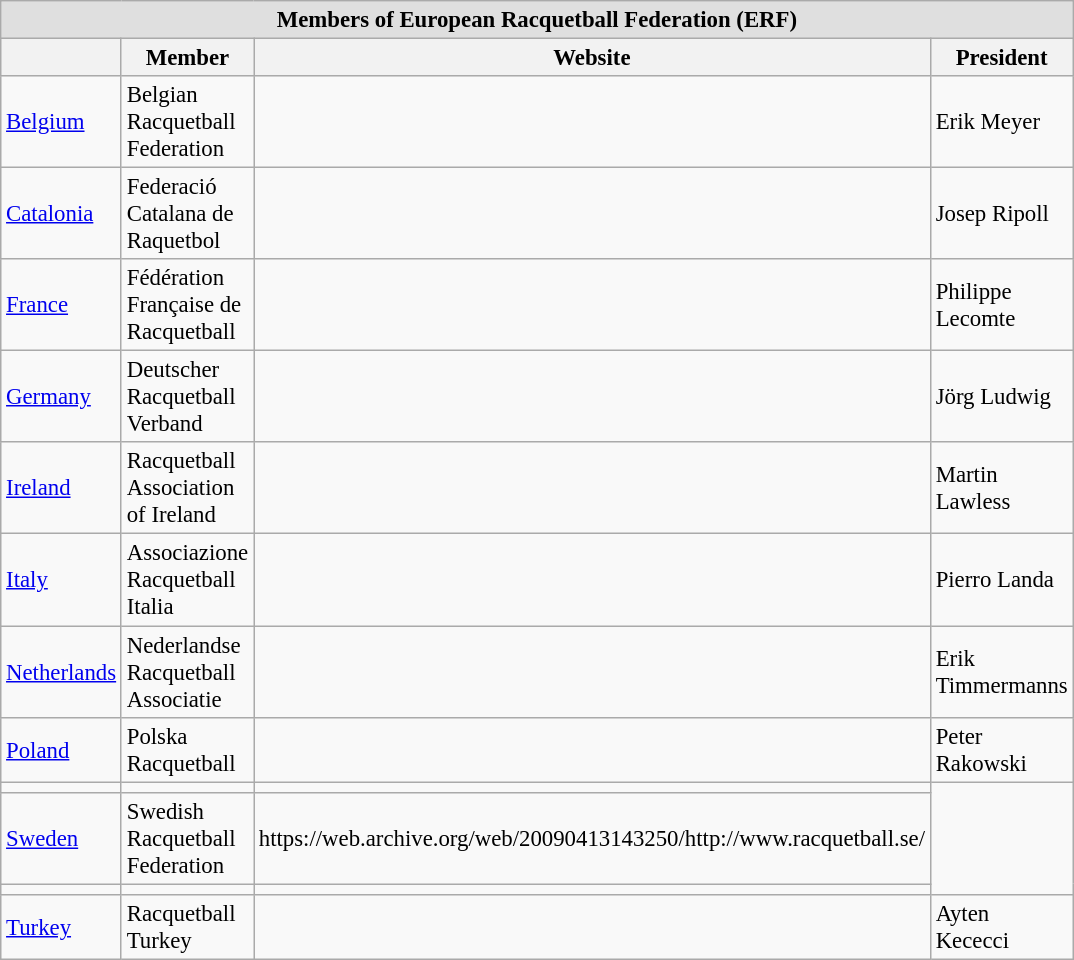<table class="wikitable" style=font-size:95% width=600>
<tr align=center style="background:#dfdfdf;">
<td colspan=4><strong>Members of European Racquetball Federation (ERF)</strong></td>
</tr>
<tr>
<th></th>
<th>Member</th>
<th>Website</th>
<th>President</th>
</tr>
<tr>
<td> <a href='#'>Belgium</a></td>
<td>Belgian Racquetball Federation</td>
<td></td>
<td>Erik Meyer</td>
</tr>
<tr>
<td> <a href='#'>Catalonia</a></td>
<td>Federació Catalana de Raquetbol</td>
<td></td>
<td>Josep Ripoll</td>
</tr>
<tr>
<td> <a href='#'>France</a></td>
<td>Fédération Française de Racquetball</td>
<td></td>
<td>Philippe Lecomte</td>
</tr>
<tr>
<td width=120> <a href='#'>Germany</a></td>
<td width=250>Deutscher Racquetball Verband</td>
<td width=250></td>
<td>Jörg Ludwig</td>
</tr>
<tr>
<td> <a href='#'>Ireland</a></td>
<td>Racquetball Association of Ireland</td>
<td></td>
<td>Martin Lawless</td>
</tr>
<tr>
<td> <a href='#'>Italy</a></td>
<td>Associazione Racquetball Italia</td>
<td></td>
<td>Pierro Landa</td>
</tr>
<tr>
<td> <a href='#'>Netherlands</a></td>
<td>Nederlandse Racquetball Associatie</td>
<td></td>
<td>Erik Timmermanns</td>
</tr>
<tr>
<td> <a href='#'>Poland</a></td>
<td>Polska Racquetball</td>
<td></td>
<td>Peter Rakowski</td>
</tr>
<tr>
<td></td>
<td></td>
<td></td>
</tr>
<tr>
<td> <a href='#'>Sweden</a></td>
<td>Swedish Racquetball Federation</td>
<td>https://web.archive.org/web/20090413143250/http://www.racquetball.se/</td>
</tr>
<tr>
<td></td>
<td></td>
<td></td>
</tr>
<tr>
<td> <a href='#'>Turkey</a></td>
<td>Racquetball Turkey</td>
<td></td>
<td>Ayten Kececci</td>
</tr>
</table>
